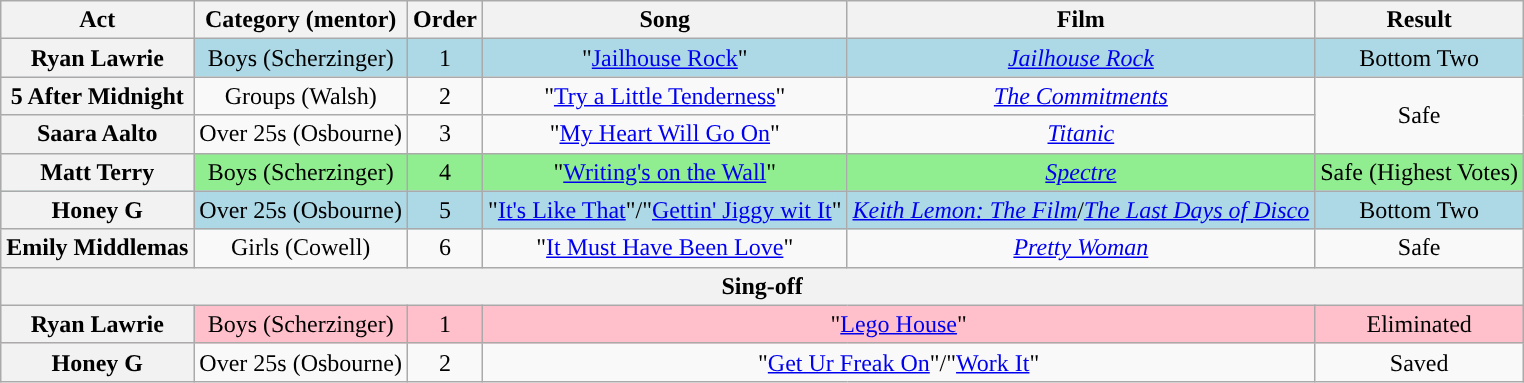<table class="wikitable plainrowheaders" style="text-align:center;">
<tr>
<th scope="col">Act</th>
<th scope="col">Category (mentor)</th>
<th scope="col">Order</th>
<th scope="col">Song</th>
<th scope="col">Film</th>
<th scope="col">Result</th>
</tr>
<tr style="background:lightblue;">
<th scope="row">Ryan Lawrie</th>
<td>Boys (Scherzinger)</td>
<td>1</td>
<td>"<a href='#'>Jailhouse Rock</a>"</td>
<td><em><a href='#'>Jailhouse Rock</a></em></td>
<td>Bottom Two</td>
</tr>
<tr>
<th scope="row">5 After Midnight</th>
<td>Groups (Walsh)</td>
<td>2</td>
<td>"<a href='#'>Try a Little Tenderness</a>"</td>
<td><em><a href='#'>The Commitments</a></em></td>
<td rowspan=2>Safe</td>
</tr>
<tr>
<th scope="row">Saara Aalto</th>
<td>Over 25s (Osbourne)</td>
<td>3</td>
<td>"<a href='#'>My Heart Will Go On</a>"</td>
<td><em><a href='#'>Titanic</a></em></td>
</tr>
<tr style="background:lightgreen;">
<th scope="row">Matt Terry</th>
<td>Boys (Scherzinger)</td>
<td>4</td>
<td>"<a href='#'>Writing's on the Wall</a>"</td>
<td><em><a href='#'>Spectre</a></em></td>
<td>Safe (Highest Votes)</td>
</tr>
<tr style="background:lightblue;">
<th scope="row">Honey G</th>
<td>Over 25s (Osbourne)</td>
<td>5</td>
<td>"<a href='#'>It's Like That</a>"/"<a href='#'>Gettin' Jiggy wit It</a>"</td>
<td><em><a href='#'>Keith Lemon: The Film</a></em>/<em><a href='#'>The Last Days of Disco</a></em></td>
<td>Bottom Two</td>
</tr>
<tr>
<th scope="row">Emily Middlemas</th>
<td>Girls (Cowell)</td>
<td>6</td>
<td>"<a href='#'>It Must Have Been Love</a>"</td>
<td><em><a href='#'>Pretty Woman</a></em></td>
<td>Safe</td>
</tr>
<tr>
<th colspan="6">Sing-off</th>
</tr>
<tr style="background:pink;">
<th scope="row">Ryan Lawrie</th>
<td>Boys (Scherzinger)</td>
<td>1</td>
<td colspan="2">"<a href='#'>Lego House</a>"</td>
<td>Eliminated</td>
</tr>
<tr>
<th scope="row">Honey G</th>
<td>Over 25s (Osbourne)</td>
<td>2</td>
<td colspan="2">"<a href='#'>Get Ur Freak On</a>"/"<a href='#'>Work It</a>"</td>
<td>Saved</td>
</tr>
</table>
